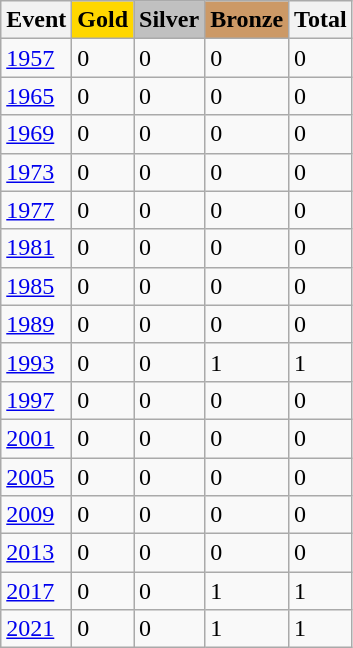<table class="wikitable">
<tr>
<th>Event</th>
<td style="background:gold; font-weight:bold;">Gold</td>
<td style="background:silver; font-weight:bold;">Silver</td>
<td style="background:#c96; font-weight:bold;">Bronze</td>
<th>Total</th>
</tr>
<tr>
<td><a href='#'>1957</a></td>
<td>0</td>
<td>0</td>
<td>0</td>
<td>0</td>
</tr>
<tr>
<td><a href='#'>1965</a></td>
<td>0</td>
<td>0</td>
<td>0</td>
<td>0</td>
</tr>
<tr>
<td><a href='#'>1969</a></td>
<td>0</td>
<td>0</td>
<td>0</td>
<td>0</td>
</tr>
<tr>
<td><a href='#'>1973</a></td>
<td>0</td>
<td>0</td>
<td>0</td>
<td>0</td>
</tr>
<tr>
<td><a href='#'>1977</a></td>
<td>0</td>
<td>0</td>
<td>0</td>
<td>0</td>
</tr>
<tr>
<td><a href='#'>1981</a></td>
<td>0</td>
<td>0</td>
<td>0</td>
<td>0</td>
</tr>
<tr>
<td><a href='#'>1985</a></td>
<td>0</td>
<td>0</td>
<td>0</td>
<td>0</td>
</tr>
<tr>
<td><a href='#'>1989</a></td>
<td>0</td>
<td>0</td>
<td>0</td>
<td>0</td>
</tr>
<tr>
<td><a href='#'>1993</a></td>
<td>0</td>
<td>0</td>
<td>1</td>
<td>1</td>
</tr>
<tr>
<td><a href='#'>1997</a></td>
<td>0</td>
<td>0</td>
<td>0</td>
<td>0</td>
</tr>
<tr>
<td><a href='#'>2001</a></td>
<td>0</td>
<td>0</td>
<td>0</td>
<td>0</td>
</tr>
<tr>
<td><a href='#'>2005</a></td>
<td>0</td>
<td>0</td>
<td>0</td>
<td>0</td>
</tr>
<tr>
<td><a href='#'>2009</a></td>
<td>0</td>
<td>0</td>
<td>0</td>
<td>0</td>
</tr>
<tr>
<td><a href='#'>2013</a></td>
<td>0</td>
<td>0</td>
<td>0</td>
<td>0</td>
</tr>
<tr>
<td><a href='#'>2017</a></td>
<td>0</td>
<td>0</td>
<td>1</td>
<td>1</td>
</tr>
<tr>
<td><a href='#'>2021</a></td>
<td>0</td>
<td>0</td>
<td>1</td>
<td>1</td>
</tr>
</table>
